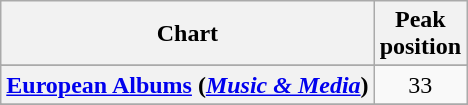<table class="wikitable sortable plainrowheaders" style="text-align:center">
<tr>
<th scope="col">Chart</th>
<th scope="col">Peak<br>position</th>
</tr>
<tr>
</tr>
<tr>
<th scope="row"><a href='#'>European Albums</a> (<em><a href='#'>Music & Media</a></em>)</th>
<td>33</td>
</tr>
<tr>
</tr>
<tr>
</tr>
<tr>
</tr>
<tr>
</tr>
<tr>
</tr>
</table>
